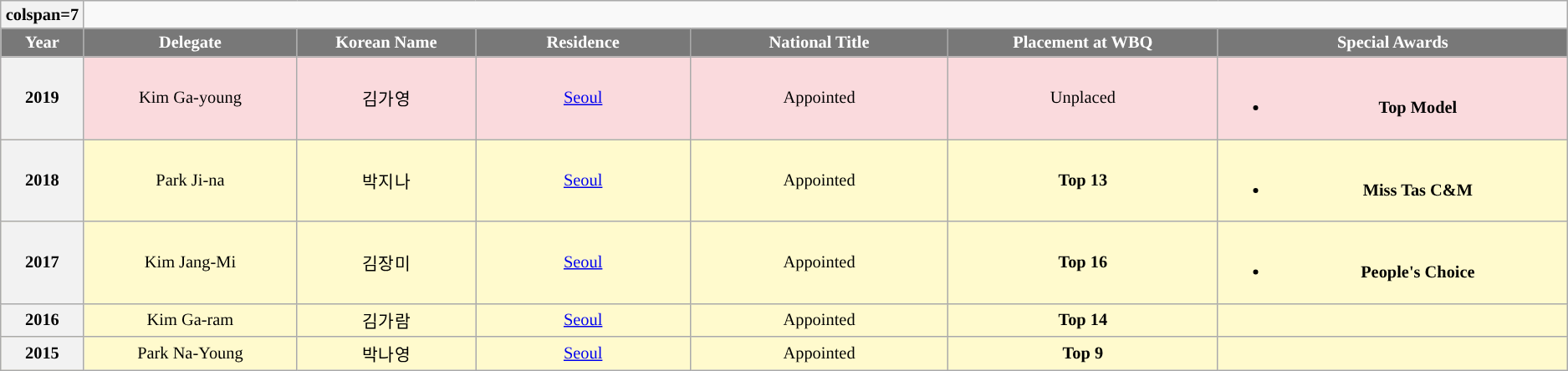<table class="wikitable sortable" style="font-size: 85%; text-align:center">
<tr>
<th>colspan=7 </th>
</tr>
<tr>
<th width="60" style="background-color:#787878;color:#FFFFFF;">Year</th>
<th width="180" style="background-color:#787878;color:#FFFFFF;">Delegate</th>
<th width="150" style="background-color:#787878;color:#FFFFFF;">Korean Name</th>
<th width="180" style="background-color:#787878;color:#FFFFFF;">Residence</th>
<th width="220" style="background-color:#787878;color:#FFFFFF;">National Title</th>
<th width="230" style="background-color:#787878;color:#FFFFFF;">Placement at WBQ</th>
<th width="300" style="background-color:#787878;color:#FFFFFF;">Special Awards</th>
</tr>
<tr style="background-color:#FADADD;: bold">
<th>2019</th>
<td>Kim Ga-young</td>
<td>김가영</td>
<td><a href='#'>Seoul</a></td>
<td>Appointed</td>
<td>Unplaced</td>
<td><br><ul><li><strong>Top Model</strong></li></ul></td>
</tr>
<tr style="background-color:#FFFACD;">
<th>2018</th>
<td>Park Ji-na</td>
<td>박지나</td>
<td><a href='#'>Seoul</a></td>
<td>Appointed</td>
<td><strong>Top 13</strong></td>
<td><br><ul><li><strong>Miss Tas C&M</strong></li></ul></td>
</tr>
<tr style="background-color:#FFFACD;">
<th>2017</th>
<td>Kim Jang-Mi</td>
<td>김장미</td>
<td><a href='#'>Seoul</a></td>
<td>Appointed</td>
<td><strong>Top 16</strong></td>
<td><br><ul><li><strong>People's Choice</strong></li></ul></td>
</tr>
<tr style="background-color:#FFFACD;">
<th>2016</th>
<td>Kim Ga-ram</td>
<td>김가람</td>
<td><a href='#'>Seoul</a></td>
<td>Appointed</td>
<td><strong>Top 14</strong></td>
<td></td>
</tr>
<tr style="background-color:#FFFACD;">
<th>2015</th>
<td>Park Na-Young</td>
<td>박나영</td>
<td><a href='#'>Seoul</a></td>
<td>Appointed</td>
<td><strong>Top 9</strong></td>
<td></td>
</tr>
</table>
